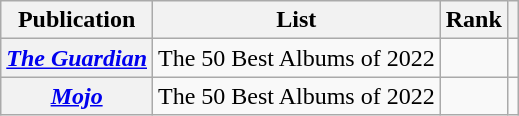<table class="wikitable sortable plainrowheaders">
<tr>
<th scope="col">Publication</th>
<th scope="col">List</th>
<th scope="col">Rank</th>
<th scope="col" class="unsortable"></th>
</tr>
<tr>
<th scope="row"><em><a href='#'>The Guardian</a></em></th>
<td>The 50 Best Albums of 2022</td>
<td></td>
<td></td>
</tr>
<tr>
<th scope="row"><em><a href='#'>Mojo</a></em></th>
<td>The 50 Best Albums of 2022</td>
<td></td>
<td></td>
</tr>
</table>
